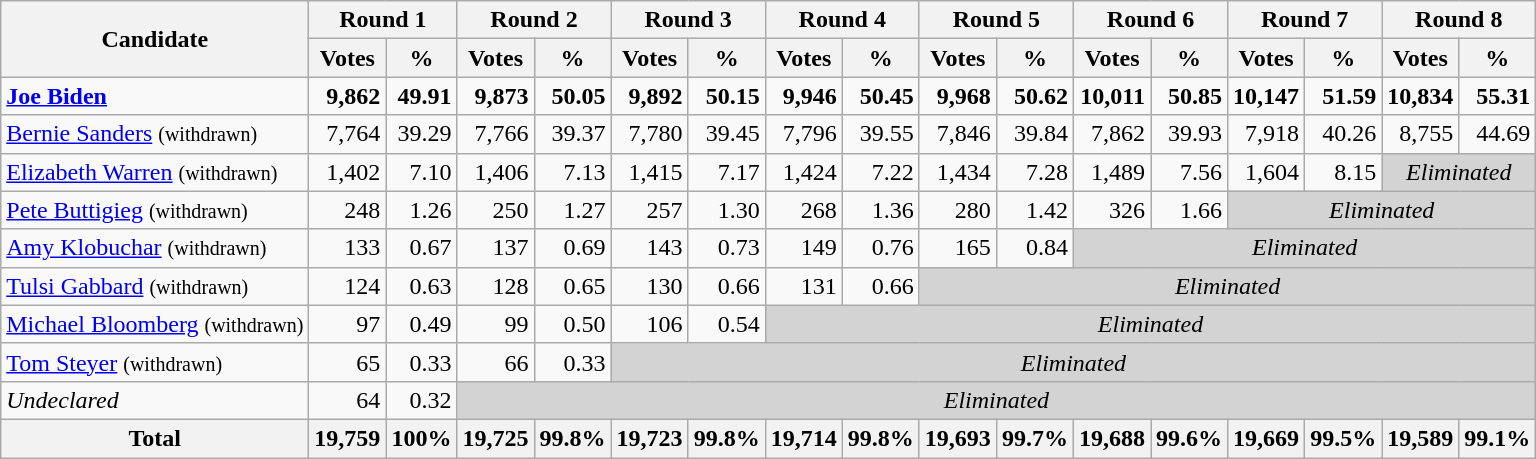<table class="wikitable sortable" style="text-align:right;">
<tr>
<th rowspan="2" style="text-align:center;">Candidate</th>
<th colspan="2">Round 1</th>
<th colspan="2">Round 2</th>
<th colspan="2">Round 3</th>
<th colspan="2">Round 4</th>
<th colspan="2">Round 5</th>
<th colspan="2">Round 6</th>
<th colspan="2">Round 7</th>
<th colspan="2">Round 8</th>
</tr>
<tr>
<th>Votes</th>
<th>%</th>
<th>Votes</th>
<th>%</th>
<th>Votes</th>
<th>%</th>
<th>Votes</th>
<th>%</th>
<th>Votes</th>
<th>%</th>
<th>Votes</th>
<th>%</th>
<th>Votes</th>
<th>%</th>
<th>Votes</th>
<th>%</th>
</tr>
<tr>
<td style="text-align:left;" data-sort-value="Biden, Joe"><strong><a href='#'>Joe Biden</a></strong></td>
<td><strong>9,862</strong></td>
<td><strong>49.91</strong></td>
<td><strong>9,873</strong></td>
<td><strong>50.05</strong></td>
<td><strong>9,892</strong></td>
<td><strong>50.15</strong></td>
<td><strong>9,946</strong></td>
<td><strong>50.45</strong></td>
<td><strong>9,968</strong></td>
<td><strong>50.62</strong></td>
<td><strong>10,011</strong></td>
<td><strong>50.85</strong></td>
<td><strong>10,147</strong></td>
<td><strong>51.59</strong></td>
<td><strong>10,834</strong></td>
<td><strong>55.31</strong></td>
</tr>
<tr>
<td style="text-align:left;" data-sort-value="Sanders, Bernie"><a href='#'>Bernie Sanders</a> <small>(withdrawn)</small></td>
<td>7,764</td>
<td>39.29</td>
<td>7,766</td>
<td>39.37</td>
<td>7,780</td>
<td>39.45</td>
<td>7,796</td>
<td>39.55</td>
<td>7,846</td>
<td>39.84</td>
<td>7,862</td>
<td>39.93</td>
<td>7,918</td>
<td>40.26</td>
<td>8,755</td>
<td>44.69</td>
</tr>
<tr>
<td style="text-align:left;" data-sort-value="Warren, Elizabeth"><a href='#'>Elizabeth Warren</a> <small>(withdrawn)</small></td>
<td>1,402</td>
<td>7.10</td>
<td>1,406</td>
<td>7.13</td>
<td>1,415</td>
<td>7.17</td>
<td>1,424</td>
<td>7.22</td>
<td>1,434</td>
<td>7.28</td>
<td>1,489</td>
<td>7.56</td>
<td>1,604</td>
<td>8.15</td>
<td colspan="2" bgcolor="lightgray" align="center"><em>Eliminated</em></td>
</tr>
<tr>
<td style="text-align:left;" data-sort-value="Buttigieg, Pete"><a href='#'>Pete Buttigieg</a> <small>(withdrawn)</small></td>
<td>248</td>
<td>1.26</td>
<td>250</td>
<td>1.27</td>
<td>257</td>
<td>1.30</td>
<td>268</td>
<td>1.36</td>
<td>280</td>
<td>1.42</td>
<td>326</td>
<td>1.66</td>
<td colspan="4" bgcolor="lightgray" align="center"><em>Eliminated</em></td>
</tr>
<tr>
<td style="text-align:left;" data-sort-value="Klobuchar, Amy"><a href='#'>Amy Klobuchar</a> <small>(withdrawn)</small></td>
<td>133</td>
<td>0.67</td>
<td>137</td>
<td>0.69</td>
<td>143</td>
<td>0.73</td>
<td>149</td>
<td>0.76</td>
<td>165</td>
<td>0.84</td>
<td colspan="6" bgcolor="lightgray" align="center"><em>Eliminated</em></td>
</tr>
<tr>
<td style="text-align:left;" data-sort-value="Gabbard, Tulsi"><a href='#'>Tulsi Gabbard</a> <small>(withdrawn)</small></td>
<td>124</td>
<td>0.63</td>
<td>128</td>
<td>0.65</td>
<td>130</td>
<td>0.66</td>
<td>131</td>
<td>0.66</td>
<td colspan="8" bgcolor="lightgray" align="center"><em>Eliminated</em></td>
</tr>
<tr>
<td style="text-align:left;" data-sort-value="Bloomberg, Michael"><a href='#'>Michael Bloomberg</a> <small>(withdrawn)</small></td>
<td>97</td>
<td>0.49</td>
<td>99</td>
<td>0.50</td>
<td>106</td>
<td>0.54</td>
<td colspan="10" bgcolor="lightgray" align="center"><em>Eliminated</em></td>
</tr>
<tr>
<td style="text-align:left;" data-sort-value="Steyer, Tom"><a href='#'>Tom Steyer</a> <small>(withdrawn)</small></td>
<td>65</td>
<td>0.33</td>
<td>66</td>
<td>0.33</td>
<td colspan="12" bgcolor="lightgray" align="center"><em>Eliminated</em></td>
</tr>
<tr>
<td style="text-align:left;" data-sort-value="ZZ"><em>Undeclared</em></td>
<td>64</td>
<td>0.32</td>
<td colspan="14" bgcolor="lightgray" align="center"><em>Eliminated</em></td>
</tr>
<tr>
<th>Total</th>
<th>19,759</th>
<th>100%</th>
<th>19,725</th>
<th>99.8%</th>
<th>19,723</th>
<th>99.8%</th>
<th>19,714</th>
<th>99.8%</th>
<th>19,693</th>
<th>99.7%</th>
<th>19,688</th>
<th>99.6%</th>
<th>19,669</th>
<th>99.5%</th>
<th>19,589</th>
<th>99.1%</th>
</tr>
</table>
